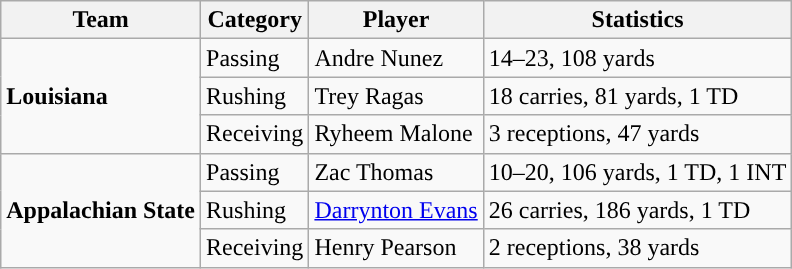<table class="wikitable" style="float: left;">
<tr>
<th>Team</th>
<th>Category</th>
<th>Player</th>
<th>Statistics</th>
</tr>
<tr>
<td rowspan=3><strong>Louisiana</strong></td>
<td>Passing</td>
<td>Andre Nunez</td>
<td>14–23, 108 yards</td>
</tr>
<tr>
<td>Rushing</td>
<td>Trey Ragas</td>
<td>18 carries, 81 yards, 1 TD</td>
</tr>
<tr>
<td>Receiving</td>
<td>Ryheem Malone</td>
<td>3 receptions, 47 yards</td>
</tr>
<tr>
<td rowspan=3><strong>Appalachian State</strong></td>
<td>Passing</td>
<td>Zac Thomas</td>
<td>10–20, 106 yards, 1 TD, 1 INT</td>
</tr>
<tr>
<td>Rushing</td>
<td><a href='#'>Darrynton Evans</a></td>
<td>26 carries, 186 yards, 1 TD</td>
</tr>
<tr>
<td>Receiving</td>
<td>Henry Pearson</td>
<td>2 receptions, 38 yards</td>
</tr>
</table>
